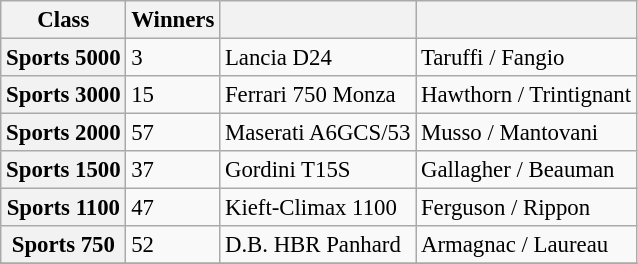<table class="wikitable" style="font-size: 95%">
<tr>
<th>Class</th>
<th>Winners</th>
<th></th>
<th></th>
</tr>
<tr>
<th>Sports 5000</th>
<td>3</td>
<td>Lancia D24</td>
<td>Taruffi / Fangio</td>
</tr>
<tr>
<th>Sports 3000</th>
<td>15</td>
<td>Ferrari 750 Monza</td>
<td>Hawthorn / Trintignant</td>
</tr>
<tr>
<th>Sports 2000</th>
<td>57</td>
<td>Maserati A6GCS/53</td>
<td>Musso / Mantovani</td>
</tr>
<tr>
<th>Sports 1500</th>
<td>37</td>
<td>Gordini T15S</td>
<td>Gallagher / Beauman</td>
</tr>
<tr>
<th>Sports 1100</th>
<td>47</td>
<td>Kieft-Climax 1100</td>
<td>Ferguson / Rippon</td>
</tr>
<tr>
<th>Sports 750</th>
<td>52</td>
<td>D.B. HBR Panhard</td>
<td>Armagnac / Laureau</td>
</tr>
<tr>
</tr>
</table>
